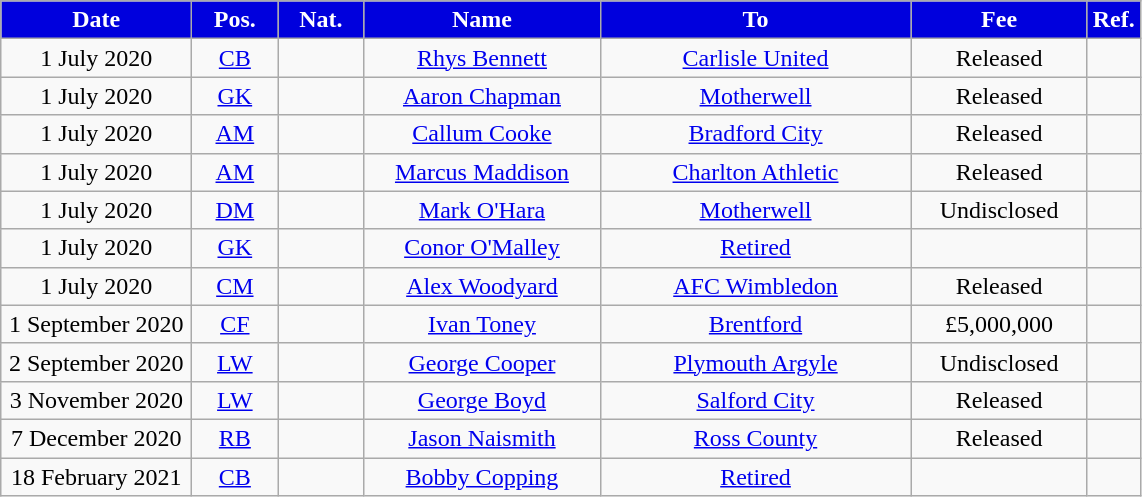<table class="wikitable" style="text-align:center">
<tr>
<th style="background:#0000DD;color:#FFFFFF; width:120px;">Date</th>
<th style="background:#0000DD;color:#FFFFFF; width:50px;">Pos.</th>
<th style="background:#0000DD;color:#FFFFFF; width:50px;">Nat.</th>
<th style="background:#0000DD;color:#FFFFFF; width:150px;">Name</th>
<th style="background:#0000DD;color:#FFFFFF; width:200px;">To</th>
<th style="background:#0000DD;color:#FFFFFF; width:110px;">Fee</th>
<th style="background:#0000DD;color:#FFFFFF; width:25px;">Ref.</th>
</tr>
<tr>
<td>1 July 2020</td>
<td><a href='#'>CB</a></td>
<td></td>
<td><a href='#'>Rhys Bennett</a></td>
<td> <a href='#'>Carlisle United</a></td>
<td>Released</td>
<td></td>
</tr>
<tr>
<td>1 July 2020</td>
<td><a href='#'>GK</a></td>
<td></td>
<td><a href='#'>Aaron Chapman</a></td>
<td> <a href='#'>Motherwell</a></td>
<td>Released</td>
<td></td>
</tr>
<tr>
<td>1 July 2020</td>
<td><a href='#'>AM</a></td>
<td></td>
<td><a href='#'>Callum Cooke</a></td>
<td> <a href='#'>Bradford City</a></td>
<td>Released</td>
<td></td>
</tr>
<tr>
<td>1 July 2020</td>
<td><a href='#'>AM</a></td>
<td></td>
<td><a href='#'>Marcus Maddison</a></td>
<td> <a href='#'>Charlton Athletic</a></td>
<td>Released</td>
<td></td>
</tr>
<tr>
<td>1 July 2020</td>
<td><a href='#'>DM</a></td>
<td></td>
<td><a href='#'>Mark O'Hara</a></td>
<td> <a href='#'>Motherwell</a></td>
<td>Undisclosed</td>
<td></td>
</tr>
<tr>
<td>1 July 2020</td>
<td><a href='#'>GK</a></td>
<td></td>
<td><a href='#'>Conor O'Malley</a></td>
<td><a href='#'>Retired</a></td>
<td></td>
<td></td>
</tr>
<tr>
<td>1 July 2020</td>
<td><a href='#'>CM</a></td>
<td></td>
<td><a href='#'>Alex Woodyard</a></td>
<td> <a href='#'>AFC Wimbledon</a></td>
<td>Released</td>
<td></td>
</tr>
<tr>
<td>1 September 2020</td>
<td><a href='#'>CF</a></td>
<td></td>
<td><a href='#'>Ivan Toney</a></td>
<td> <a href='#'>Brentford</a></td>
<td>£5,000,000</td>
<td></td>
</tr>
<tr>
<td>2 September 2020</td>
<td><a href='#'>LW</a></td>
<td></td>
<td><a href='#'>George Cooper</a></td>
<td> <a href='#'>Plymouth Argyle</a></td>
<td>Undisclosed</td>
<td></td>
</tr>
<tr>
<td>3 November 2020</td>
<td><a href='#'>LW</a></td>
<td></td>
<td><a href='#'>George Boyd</a></td>
<td> <a href='#'>Salford City</a></td>
<td>Released</td>
<td></td>
</tr>
<tr>
<td>7 December 2020</td>
<td><a href='#'>RB</a></td>
<td></td>
<td><a href='#'>Jason Naismith</a></td>
<td> <a href='#'>Ross County</a></td>
<td>Released</td>
<td></td>
</tr>
<tr>
<td>18 February 2021</td>
<td><a href='#'>CB</a></td>
<td></td>
<td><a href='#'>Bobby Copping</a></td>
<td><a href='#'>Retired</a></td>
<td></td>
<td></td>
</tr>
</table>
